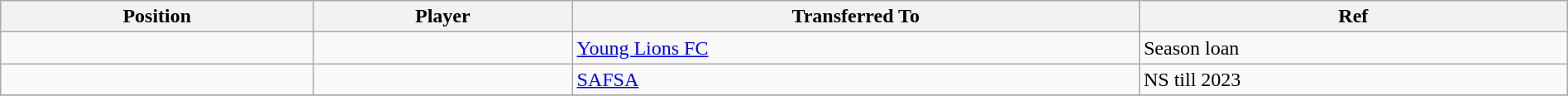<table class="wikitable sortable" style="width:100%; text-align:center; font-size:100%; text-align:left;">
<tr>
<th><strong>Position</strong></th>
<th><strong>Player</strong></th>
<th><strong>Transferred To</strong></th>
<th><strong>Ref</strong></th>
</tr>
<tr>
<td></td>
<td></td>
<td> <a href='#'>Young Lions FC</a></td>
<td>Season loan</td>
</tr>
<tr>
<td></td>
<td></td>
<td> <a href='#'>SAFSA</a></td>
<td>NS till 2023  </td>
</tr>
<tr>
</tr>
</table>
